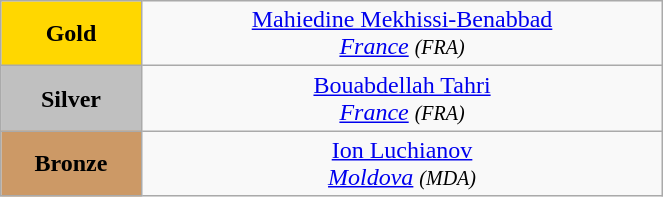<table class="wikitable" style=" text-align:center; " width="35%">
<tr>
<td bgcolor="gold"><strong>Gold</strong></td>
<td> <a href='#'>Mahiedine Mekhissi-Benabbad</a><br><em><a href='#'>France</a> <small>(FRA)</small></em></td>
</tr>
<tr>
<td bgcolor="silver"><strong>Silver</strong></td>
<td> <a href='#'>Bouabdellah Tahri</a><br><em><a href='#'>France</a> <small>(FRA)</small></em></td>
</tr>
<tr>
<td bgcolor="CC9966"><strong>Bronze</strong></td>
<td> <a href='#'>Ion Luchianov</a><br><em><a href='#'>Moldova</a> <small>(MDA)</small></em></td>
</tr>
</table>
